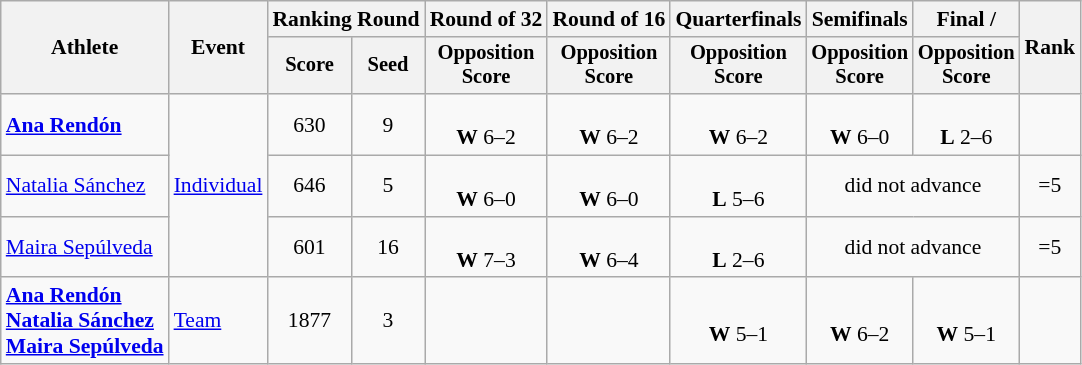<table class="wikitable" style="font-size:90%">
<tr>
<th rowspan="2">Athlete</th>
<th rowspan="2">Event</th>
<th colspan="2">Ranking Round</th>
<th>Round of 32</th>
<th>Round of 16</th>
<th>Quarterfinals</th>
<th>Semifinals</th>
<th>Final / </th>
<th rowspan="2">Rank</th>
</tr>
<tr style="font-size:95%">
<th>Score</th>
<th>Seed</th>
<th>Opposition<br>Score</th>
<th>Opposition<br>Score</th>
<th>Opposition<br>Score</th>
<th>Opposition<br>Score</th>
<th>Opposition<br>Score</th>
</tr>
<tr align=center>
<td align=left><strong><a href='#'>Ana Rendón</a></strong></td>
<td align=left rowspan=3><a href='#'>Individual</a></td>
<td>630</td>
<td>9</td>
<td><br><strong>W</strong> 6–2</td>
<td><br><strong>W</strong> 6–2</td>
<td><br><strong>W</strong> 6–2</td>
<td><br><strong>W</strong> 6–0</td>
<td><br><strong>L</strong> 2–6</td>
<td></td>
</tr>
<tr align=center>
<td align=left><a href='#'>Natalia Sánchez</a></td>
<td>646</td>
<td>5</td>
<td><br><strong>W</strong> 6–0</td>
<td><br><strong>W</strong> 6–0</td>
<td><br><strong>L</strong> 5–6</td>
<td colspan=2>did not advance</td>
<td>=5</td>
</tr>
<tr align=center>
<td align=left><a href='#'>Maira Sepúlveda</a></td>
<td>601</td>
<td>16</td>
<td><br><strong>W</strong> 7–3</td>
<td><br><strong>W</strong> 6–4</td>
<td><br><strong>L</strong> 2–6</td>
<td colspan=2>did not advance</td>
<td>=5</td>
</tr>
<tr align=center>
<td align=left><strong><a href='#'>Ana Rendón</a><br><a href='#'>Natalia Sánchez</a><br><a href='#'>Maira Sepúlveda</a></strong></td>
<td align=left><a href='#'>Team</a></td>
<td>1877</td>
<td>3</td>
<td></td>
<td></td>
<td><br><strong>W</strong> 5–1</td>
<td><br><strong>W</strong> 6–2</td>
<td><br><strong>W</strong> 5–1</td>
<td></td>
</tr>
</table>
